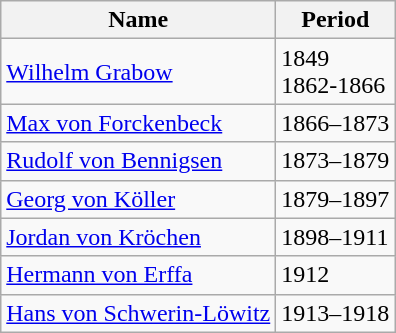<table class="wikitable">
<tr>
<th>Name</th>
<th>Period</th>
</tr>
<tr>
<td><a href='#'>Wilhelm Grabow</a></td>
<td>1849<br>1862-1866</td>
</tr>
<tr>
<td><a href='#'>Max von Forckenbeck</a></td>
<td>1866–1873</td>
</tr>
<tr>
<td><a href='#'>Rudolf von Bennigsen</a></td>
<td>1873–1879</td>
</tr>
<tr>
<td><a href='#'>Georg von Köller</a></td>
<td>1879–1897</td>
</tr>
<tr>
<td><a href='#'>Jordan von Kröchen</a></td>
<td>1898–1911</td>
</tr>
<tr>
<td><a href='#'>Hermann von Erffa</a></td>
<td>1912</td>
</tr>
<tr>
<td><a href='#'>Hans von Schwerin-Löwitz</a></td>
<td>1913–1918</td>
</tr>
</table>
